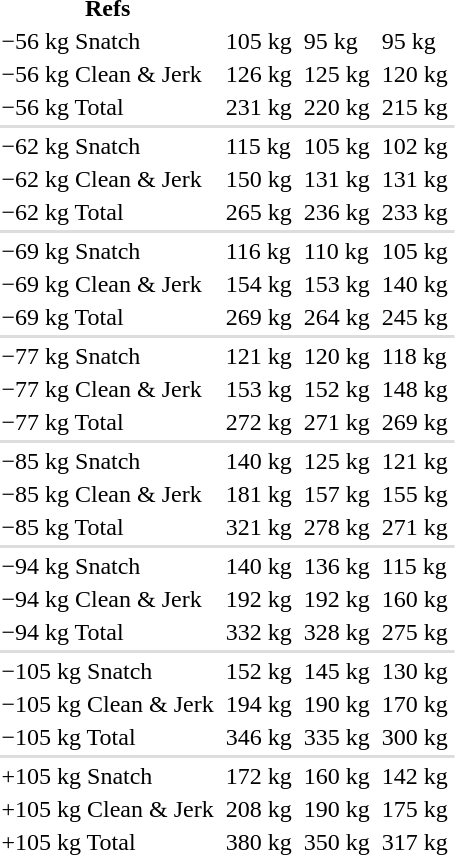<table>
<tr>
<th>Refs</th>
</tr>
<tr>
<td>−56 kg Snatch</td>
<td></td>
<td>105 kg</td>
<td></td>
<td>95 kg</td>
<td></td>
<td>95 kg</td>
<td rowspan="3" align=center></td>
</tr>
<tr>
<td>−56 kg Clean & Jerk</td>
<td></td>
<td>126 kg</td>
<td></td>
<td>125 kg</td>
<td></td>
<td>120 kg</td>
</tr>
<tr>
<td>−56 kg Total</td>
<td></td>
<td>231 kg</td>
<td></td>
<td>220 kg</td>
<td></td>
<td>215 kg</td>
</tr>
<tr bgcolor=#DDDDDD>
<td colspan=8></td>
</tr>
<tr>
<td>−62 kg Snatch</td>
<td></td>
<td>115 kg</td>
<td></td>
<td>105 kg</td>
<td></td>
<td>102 kg</td>
<td rowspan="3" align=center></td>
</tr>
<tr>
<td>−62 kg Clean & Jerk</td>
<td></td>
<td>150 kg</td>
<td></td>
<td>131 kg</td>
<td></td>
<td>131 kg</td>
</tr>
<tr>
<td>−62 kg Total</td>
<td></td>
<td>265 kg</td>
<td></td>
<td>236 kg</td>
<td></td>
<td>233 kg</td>
</tr>
<tr bgcolor=#DDDDDD>
<td colspan=8></td>
</tr>
<tr>
<td>−69 kg Snatch</td>
<td></td>
<td>116 kg</td>
<td></td>
<td>110 kg</td>
<td></td>
<td>105 kg</td>
<td rowspan="3" align=center></td>
</tr>
<tr>
<td>−69 kg Clean & Jerk</td>
<td></td>
<td>154 kg</td>
<td></td>
<td>153 kg</td>
<td></td>
<td>140 kg</td>
</tr>
<tr>
<td>−69 kg Total</td>
<td></td>
<td>269 kg</td>
<td></td>
<td>264 kg</td>
<td></td>
<td>245 kg</td>
</tr>
<tr bgcolor=#DDDDDD>
<td colspan=8></td>
</tr>
<tr>
<td>−77 kg Snatch</td>
<td></td>
<td>121 kg</td>
<td></td>
<td>120 kg</td>
<td></td>
<td>118 kg</td>
<td rowspan="3" align=center></td>
</tr>
<tr>
<td>−77 kg Clean & Jerk</td>
<td></td>
<td>153 kg</td>
<td></td>
<td>152 kg</td>
<td></td>
<td>148 kg</td>
</tr>
<tr>
<td>−77 kg Total</td>
<td></td>
<td>272 kg</td>
<td></td>
<td>271 kg</td>
<td></td>
<td>269 kg</td>
</tr>
<tr bgcolor=#DDDDDD>
<td colspan=8></td>
</tr>
<tr>
<td>−85 kg Snatch</td>
<td></td>
<td>140 kg</td>
<td></td>
<td>125 kg</td>
<td></td>
<td>121 kg</td>
<td rowspan="3" align=center></td>
</tr>
<tr>
<td>−85 kg Clean & Jerk</td>
<td></td>
<td>181 kg</td>
<td></td>
<td>157 kg</td>
<td></td>
<td>155 kg</td>
</tr>
<tr>
<td>−85 kg Total</td>
<td></td>
<td>321 kg</td>
<td></td>
<td>278 kg</td>
<td></td>
<td>271 kg</td>
</tr>
<tr bgcolor=#DDDDDD>
<td colspan=8></td>
</tr>
<tr>
<td>−94 kg Snatch</td>
<td></td>
<td>140 kg</td>
<td></td>
<td>136 kg</td>
<td></td>
<td>115 kg</td>
<td rowspan="3" align=center></td>
</tr>
<tr>
<td>−94 kg Clean & Jerk</td>
<td></td>
<td>192 kg</td>
<td></td>
<td>192 kg</td>
<td></td>
<td>160 kg</td>
</tr>
<tr>
<td>−94 kg Total</td>
<td></td>
<td>332 kg</td>
<td></td>
<td>328 kg</td>
<td></td>
<td>275 kg</td>
</tr>
<tr bgcolor=#DDDDDD>
<td colspan=8></td>
</tr>
<tr>
<td>−105 kg Snatch</td>
<td></td>
<td>152 kg</td>
<td></td>
<td>145 kg</td>
<td></td>
<td>130 kg</td>
<td rowspan="3" align=center></td>
</tr>
<tr>
<td>−105 kg Clean & Jerk</td>
<td></td>
<td>194 kg</td>
<td></td>
<td>190 kg</td>
<td></td>
<td>170 kg</td>
</tr>
<tr>
<td>−105 kg Total</td>
<td></td>
<td>346 kg</td>
<td></td>
<td>335 kg</td>
<td></td>
<td>300 kg</td>
</tr>
<tr bgcolor=#DDDDDD>
<td colspan=8></td>
</tr>
<tr>
<td>+105 kg Snatch</td>
<td></td>
<td>172 kg</td>
<td></td>
<td>160 kg</td>
<td></td>
<td>142 kg</td>
<td rowspan="3" align=center></td>
</tr>
<tr>
<td>+105 kg Clean & Jerk</td>
<td></td>
<td>208 kg</td>
<td></td>
<td>190 kg</td>
<td></td>
<td>175 kg</td>
</tr>
<tr>
<td>+105 kg Total</td>
<td></td>
<td>380 kg</td>
<td></td>
<td>350 kg</td>
<td></td>
<td>317 kg</td>
</tr>
</table>
